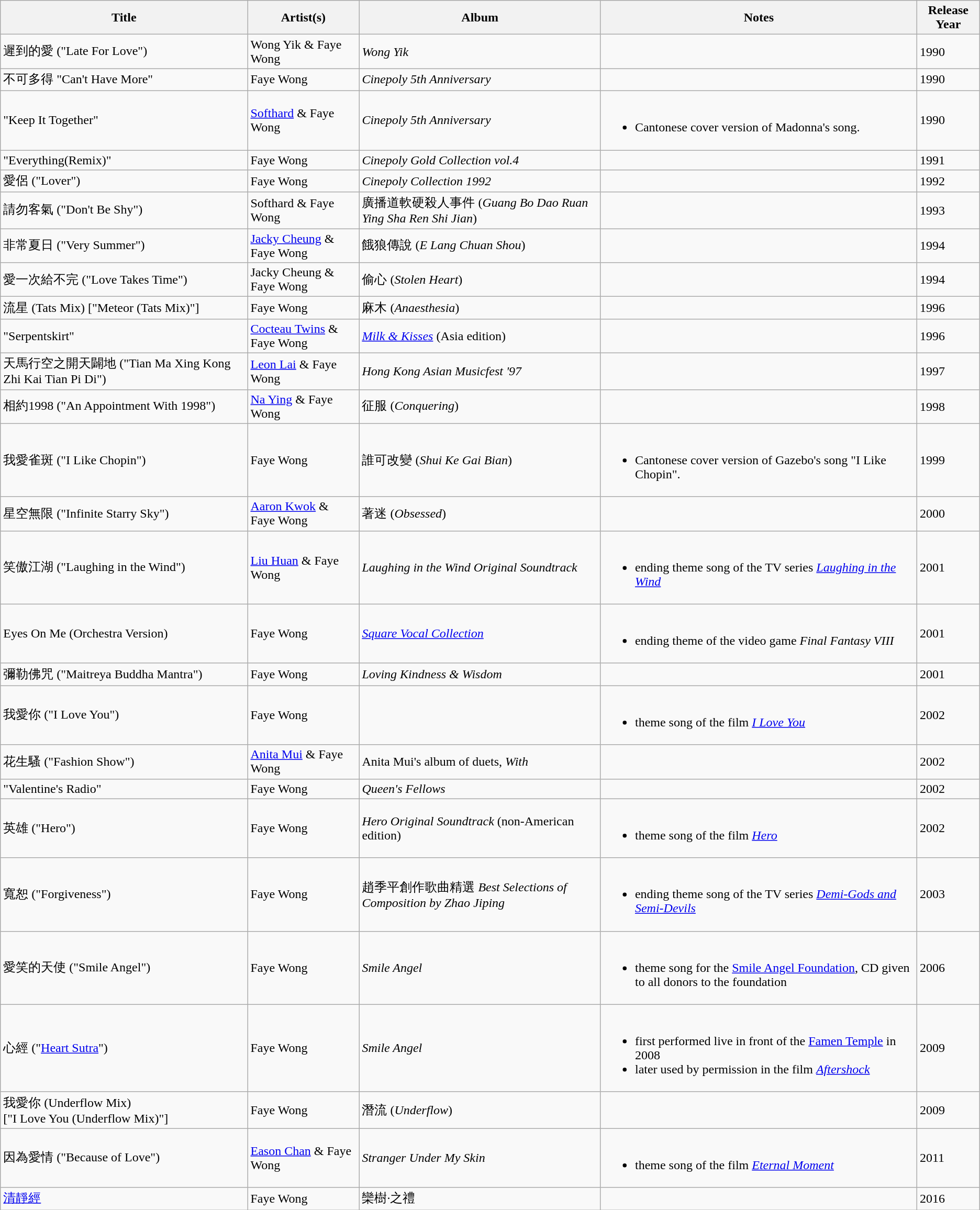<table class="wikitable">
<tr>
<th>Title</th>
<th>Artist(s)</th>
<th>Album</th>
<th>Notes</th>
<th>Release Year</th>
</tr>
<tr>
<td>遲到的愛 ("Late For Love")</td>
<td>Wong Yik & Faye Wong</td>
<td><em>Wong Yik</em></td>
<td></td>
<td>1990</td>
</tr>
<tr>
<td>不可多得 "Can't Have More"</td>
<td>Faye Wong</td>
<td><em>Cinepoly 5th Anniversary</em></td>
<td></td>
<td>1990</td>
</tr>
<tr>
<td>"Keep It Together"</td>
<td><a href='#'>Softhard</a> & Faye Wong</td>
<td><em>Cinepoly 5th Anniversary</em></td>
<td><br><ul><li>Cantonese cover version of Madonna's song.</li></ul></td>
<td>1990</td>
</tr>
<tr>
<td>"Everything(Remix)"</td>
<td>Faye Wong</td>
<td><em>Cinepoly Gold Collection vol.4</em></td>
<td></td>
<td>1991</td>
</tr>
<tr>
<td>愛侶 ("Lover")</td>
<td>Faye Wong</td>
<td><em>Cinepoly Collection 1992</em></td>
<td></td>
<td>1992</td>
</tr>
<tr>
<td>請勿客氣 ("Don't Be Shy")</td>
<td>Softhard & Faye Wong</td>
<td>廣播道軟硬殺人事件 (<em>Guang Bo Dao Ruan Ying Sha Ren Shi Jian</em>)</td>
<td></td>
<td>1993</td>
</tr>
<tr>
<td>非常夏日 ("Very Summer")</td>
<td><a href='#'>Jacky Cheung</a> & Faye Wong</td>
<td>餓狼傳說 (<em>E Lang Chuan Shou</em>)</td>
<td></td>
<td>1994</td>
</tr>
<tr>
<td>愛一次給不完 ("Love Takes Time")</td>
<td>Jacky Cheung & Faye Wong</td>
<td>偷心 (<em>Stolen Heart</em>)</td>
<td></td>
<td>1994</td>
</tr>
<tr>
<td>流星 (Tats Mix) ["Meteor (Tats Mix)"]</td>
<td>Faye Wong</td>
<td>麻木 (<em>Anaesthesia</em>)</td>
<td></td>
<td>1996</td>
</tr>
<tr>
<td>"Serpentskirt"</td>
<td><a href='#'>Cocteau Twins</a> & Faye Wong</td>
<td><em><a href='#'>Milk & Kisses</a></em> (Asia edition)</td>
<td></td>
<td>1996</td>
</tr>
<tr>
<td>天馬行空之開天闢地 ("Tian Ma Xing Kong Zhi Kai Tian Pi Di")</td>
<td><a href='#'>Leon Lai</a> & Faye Wong</td>
<td><em>Hong Kong Asian Musicfest '97</em></td>
<td></td>
<td>1997</td>
</tr>
<tr>
<td>相約1998 ("An Appointment With 1998")</td>
<td><a href='#'>Na Ying</a> & Faye Wong</td>
<td>征服 (<em>Conquering</em>)</td>
<td></td>
<td>1998</td>
</tr>
<tr>
<td>我愛雀斑 ("I Like Chopin")</td>
<td>Faye Wong</td>
<td>誰可改變 (<em>Shui Ke Gai Bian</em>)</td>
<td><br><ul><li>Cantonese cover version of Gazebo's song "I Like Chopin".</li></ul></td>
<td>1999</td>
</tr>
<tr>
<td>星空無限 ("Infinite Starry Sky")</td>
<td><a href='#'>Aaron Kwok</a> & Faye Wong</td>
<td>著迷 (<em>Obsessed</em>)</td>
<td></td>
<td>2000</td>
</tr>
<tr>
<td>笑傲江湖 ("Laughing in the Wind")</td>
<td><a href='#'>Liu Huan</a> & Faye Wong</td>
<td><em>Laughing in the Wind Original Soundtrack</em></td>
<td><br><ul><li>ending theme song of the TV series <em><a href='#'>Laughing in the Wind</a></em></li></ul></td>
<td>2001</td>
</tr>
<tr>
<td>Eyes On Me (Orchestra Version)</td>
<td>Faye Wong</td>
<td><em><a href='#'>Square Vocal Collection</a></em></td>
<td><br><ul><li>ending theme of the video game <em>Final Fantasy VIII</em></li></ul></td>
<td>2001</td>
</tr>
<tr>
<td>彌勒佛咒 ("Maitreya Buddha Mantra")</td>
<td>Faye Wong</td>
<td><em>Loving Kindness & Wisdom</em></td>
<td></td>
<td>2001</td>
</tr>
<tr>
<td>我愛你 ("I Love You")</td>
<td>Faye Wong</td>
<td></td>
<td><br><ul><li>theme song of the film <em><a href='#'>I Love You</a></em></li></ul></td>
<td>2002</td>
</tr>
<tr>
<td>花生騷 ("Fashion Show")</td>
<td><a href='#'>Anita Mui</a> & Faye Wong</td>
<td>Anita Mui's album of duets, <em>With</em></td>
<td></td>
<td>2002</td>
</tr>
<tr>
<td>"Valentine's Radio"</td>
<td>Faye Wong</td>
<td><em>Queen's Fellows</em></td>
<td></td>
<td>2002</td>
</tr>
<tr>
<td>英雄 ("Hero")</td>
<td>Faye Wong</td>
<td><em>Hero Original Soundtrack</em> (non-American edition)</td>
<td><br><ul><li>theme song of the film <em><a href='#'>Hero</a></em></li></ul></td>
<td>2002</td>
</tr>
<tr>
<td>寬恕 ("Forgiveness")</td>
<td>Faye Wong</td>
<td>趙季平創作歌曲精選 <em>Best Selections of Composition by Zhao Jiping</em></td>
<td><br><ul><li>ending theme song of the TV series <em><a href='#'>Demi-Gods and Semi-Devils</a></em></li></ul></td>
<td>2003</td>
</tr>
<tr>
<td>愛笑的天使 ("Smile Angel")</td>
<td>Faye Wong</td>
<td><em>Smile Angel</em></td>
<td><br><ul><li>theme song for the <a href='#'>Smile Angel Foundation</a>, CD given to all donors to the foundation</li></ul></td>
<td>2006</td>
</tr>
<tr>
<td>心經 ("<a href='#'>Heart Sutra</a>")</td>
<td>Faye Wong</td>
<td><em>Smile Angel</em></td>
<td><br><ul><li>first performed live in front of the <a href='#'>Famen Temple</a> in 2008</li><li>later used by permission in the film <em><a href='#'>Aftershock</a></em></li></ul></td>
<td>2009</td>
</tr>
<tr>
<td>我愛你 (Underflow Mix)<br>["I Love You (Underflow Mix)"]</td>
<td>Faye Wong</td>
<td>潛流 (<em>Underflow</em>)</td>
<td></td>
<td>2009</td>
</tr>
<tr>
<td>因為愛情 ("Because of Love")</td>
<td><a href='#'>Eason Chan</a> & Faye Wong</td>
<td><em>Stranger Under My Skin</em></td>
<td><br><ul><li>theme song of the film <em><a href='#'>Eternal Moment</a></em></li></ul></td>
<td>2011</td>
</tr>
<tr>
<td><a href='#'>清靜經</a></td>
<td>Faye Wong</td>
<td>欒樹·之禮</td>
<td></td>
<td>2016</td>
</tr>
</table>
